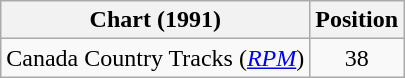<table class="wikitable">
<tr>
<th scope="col">Chart (1991)</th>
<th scope="col">Position</th>
</tr>
<tr>
<td>Canada Country Tracks (<em><a href='#'>RPM</a></em>)</td>
<td align="center">38</td>
</tr>
</table>
